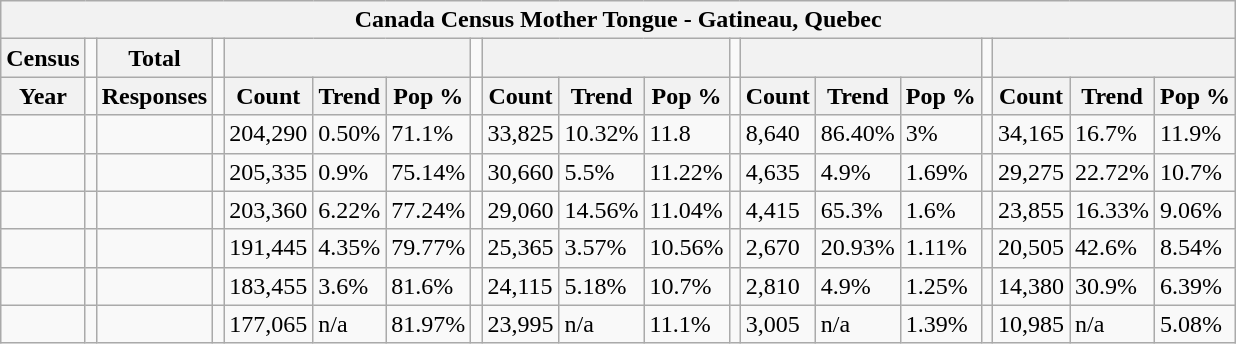<table class="wikitable">
<tr>
<th colspan="19">Canada Census Mother Tongue - Gatineau, Quebec</th>
</tr>
<tr>
<th>Census</th>
<td></td>
<th>Total</th>
<td colspan="1"></td>
<th colspan="3"></th>
<td colspan="1"></td>
<th colspan="3"></th>
<td colspan="1"></td>
<th colspan="3"></th>
<td colspan="1"></td>
<th colspan="3"></th>
</tr>
<tr>
<th>Year</th>
<td></td>
<th>Responses</th>
<td></td>
<th>Count</th>
<th>Trend</th>
<th>Pop %</th>
<td></td>
<th>Count</th>
<th>Trend</th>
<th>Pop %</th>
<td></td>
<th>Count</th>
<th>Trend</th>
<th>Pop %</th>
<td></td>
<th>Count</th>
<th>Trend</th>
<th>Pop %</th>
</tr>
<tr>
<td></td>
<td></td>
<td></td>
<td></td>
<td>204,290</td>
<td>0.50%</td>
<td>71.1%</td>
<td></td>
<td>33,825</td>
<td> 10.32%</td>
<td>11.8</td>
<td></td>
<td>8,640</td>
<td> 86.40%</td>
<td>3%</td>
<td></td>
<td>34,165</td>
<td> 16.7%</td>
<td>11.9%</td>
</tr>
<tr>
<td></td>
<td></td>
<td></td>
<td></td>
<td>205,335</td>
<td> 0.9%</td>
<td>75.14%</td>
<td></td>
<td>30,660</td>
<td> 5.5%</td>
<td>11.22%</td>
<td></td>
<td>4,635</td>
<td> 4.9%</td>
<td>1.69%</td>
<td></td>
<td>29,275</td>
<td> 22.72%</td>
<td>10.7%</td>
</tr>
<tr>
<td></td>
<td></td>
<td></td>
<td></td>
<td>203,360</td>
<td> 6.22%</td>
<td>77.24%</td>
<td></td>
<td>29,060</td>
<td> 14.56%</td>
<td>11.04%</td>
<td></td>
<td>4,415</td>
<td> 65.3%</td>
<td>1.6%</td>
<td></td>
<td>23,855</td>
<td> 16.33%</td>
<td>9.06%</td>
</tr>
<tr>
<td></td>
<td></td>
<td></td>
<td></td>
<td>191,445</td>
<td> 4.35%</td>
<td>79.77%</td>
<td></td>
<td>25,365</td>
<td> 3.57%</td>
<td>10.56%</td>
<td></td>
<td>2,670</td>
<td> 20.93%</td>
<td>1.11%</td>
<td></td>
<td>20,505</td>
<td> 42.6%</td>
<td>8.54%</td>
</tr>
<tr>
<td></td>
<td></td>
<td></td>
<td></td>
<td>183,455</td>
<td> 3.6%</td>
<td>81.6%</td>
<td></td>
<td>24,115</td>
<td> 5.18%</td>
<td>10.7%</td>
<td></td>
<td>2,810</td>
<td> 4.9%</td>
<td>1.25%</td>
<td></td>
<td>14,380</td>
<td> 30.9%</td>
<td>6.39%</td>
</tr>
<tr>
<td></td>
<td></td>
<td></td>
<td></td>
<td>177,065</td>
<td>n/a</td>
<td>81.97%</td>
<td></td>
<td>23,995</td>
<td>n/a</td>
<td>11.1%</td>
<td></td>
<td>3,005</td>
<td>n/a</td>
<td>1.39%</td>
<td></td>
<td>10,985</td>
<td>n/a</td>
<td>5.08%</td>
</tr>
</table>
